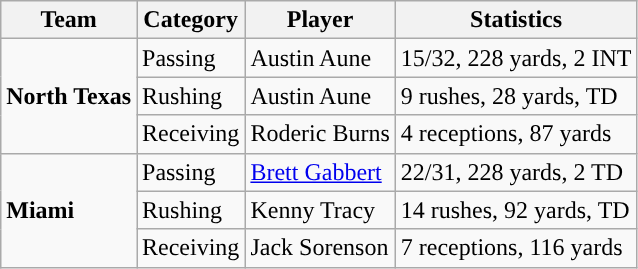<table class="wikitable" style="float: left;">
<tr>
<th>Team</th>
<th>Category</th>
<th>Player</th>
<th>Statistics</th>
</tr>
<tr>
<td rowspan=3><strong>North Texas</strong></td>
<td>Passing</td>
<td>Austin Aune</td>
<td>15/32, 228 yards, 2 INT</td>
</tr>
<tr>
<td>Rushing</td>
<td>Austin Aune</td>
<td>9 rushes, 28 yards, TD</td>
</tr>
<tr>
<td>Receiving</td>
<td>Roderic Burns</td>
<td>4 receptions, 87 yards</td>
</tr>
<tr>
<td rowspan=3><strong>Miami</strong></td>
<td>Passing</td>
<td><a href='#'>Brett Gabbert</a></td>
<td>22/31, 228 yards, 2 TD</td>
</tr>
<tr>
<td>Rushing</td>
<td>Kenny Tracy</td>
<td>14 rushes, 92 yards, TD</td>
</tr>
<tr>
<td>Receiving</td>
<td>Jack Sorenson</td>
<td>7 receptions, 116 yards</td>
</tr>
</table>
